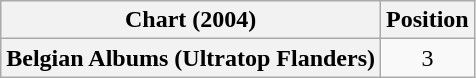<table class="wikitable plainrowheaders" style="text-align:center">
<tr>
<th scope="col">Chart (2004)</th>
<th scope="col">Position</th>
</tr>
<tr>
<th scope="row">Belgian Albums (Ultratop Flanders)</th>
<td>3</td>
</tr>
</table>
